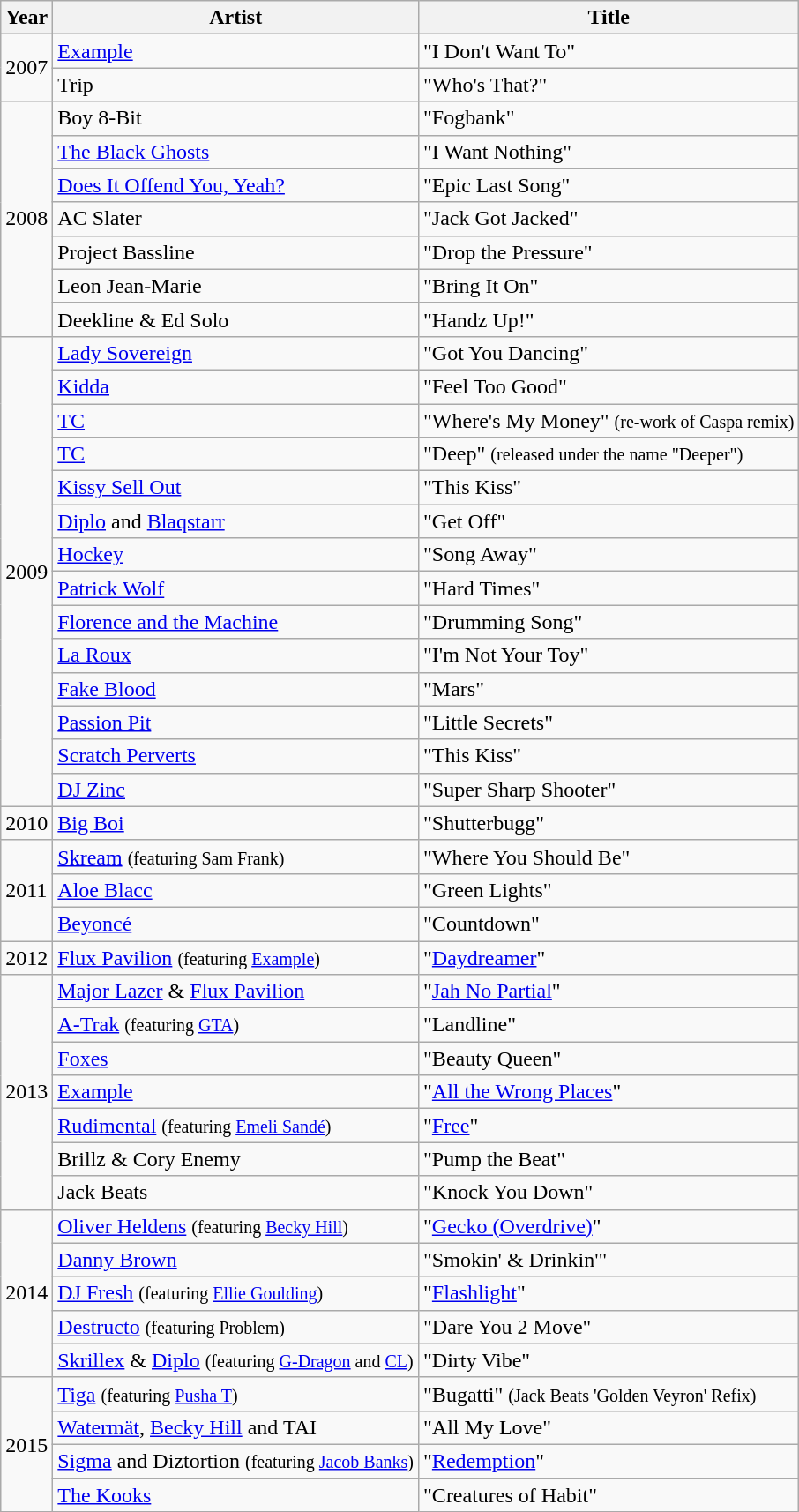<table class="wikitable">
<tr>
<th>Year</th>
<th>Artist</th>
<th>Title</th>
</tr>
<tr>
<td rowspan="2">2007</td>
<td><a href='#'>Example</a></td>
<td>"I Don't Want To"</td>
</tr>
<tr>
<td>Trip</td>
<td>"Who's That?"</td>
</tr>
<tr>
<td rowspan="7">2008</td>
<td>Boy 8-Bit</td>
<td>"Fogbank"</td>
</tr>
<tr>
<td><a href='#'>The Black Ghosts</a></td>
<td>"I Want Nothing"</td>
</tr>
<tr>
<td><a href='#'>Does It Offend You, Yeah?</a></td>
<td>"Epic Last Song"</td>
</tr>
<tr>
<td>AC Slater</td>
<td>"Jack Got Jacked"</td>
</tr>
<tr>
<td>Project Bassline</td>
<td>"Drop the Pressure"</td>
</tr>
<tr>
<td>Leon Jean-Marie</td>
<td>"Bring It On"</td>
</tr>
<tr>
<td>Deekline & Ed Solo</td>
<td>"Handz Up!"</td>
</tr>
<tr>
<td rowspan="14">2009</td>
<td><a href='#'>Lady Sovereign</a></td>
<td>"Got You Dancing"</td>
</tr>
<tr>
<td><a href='#'>Kidda</a></td>
<td>"Feel Too Good"</td>
</tr>
<tr>
<td><a href='#'>TC</a></td>
<td>"Where's My Money" <small>(re-work of Caspa remix)</small></td>
</tr>
<tr>
<td><a href='#'>TC</a></td>
<td>"Deep" <small>(released under the name "Deeper")</small></td>
</tr>
<tr>
<td><a href='#'>Kissy Sell Out</a></td>
<td>"This Kiss"</td>
</tr>
<tr>
<td><a href='#'>Diplo</a> and <a href='#'>Blaqstarr</a></td>
<td>"Get Off"</td>
</tr>
<tr>
<td><a href='#'>Hockey</a></td>
<td>"Song Away"</td>
</tr>
<tr>
<td><a href='#'>Patrick Wolf</a></td>
<td>"Hard Times"</td>
</tr>
<tr>
<td><a href='#'>Florence and the Machine</a></td>
<td>"Drumming Song"</td>
</tr>
<tr>
<td><a href='#'>La Roux</a></td>
<td>"I'm Not Your Toy"</td>
</tr>
<tr>
<td><a href='#'>Fake Blood</a></td>
<td>"Mars"</td>
</tr>
<tr>
<td><a href='#'>Passion Pit</a></td>
<td>"Little Secrets"</td>
</tr>
<tr>
<td><a href='#'>Scratch Perverts</a></td>
<td>"This Kiss"</td>
</tr>
<tr>
<td><a href='#'>DJ Zinc</a></td>
<td>"Super Sharp Shooter"</td>
</tr>
<tr>
<td rowspan="1">2010</td>
<td><a href='#'>Big Boi</a></td>
<td>"Shutterbugg"</td>
</tr>
<tr>
<td rowspan="3">2011</td>
<td><a href='#'>Skream</a> <small>(featuring Sam Frank)</small></td>
<td>"Where You Should Be"</td>
</tr>
<tr>
<td><a href='#'>Aloe Blacc</a></td>
<td>"Green Lights"</td>
</tr>
<tr>
<td><a href='#'>Beyoncé</a></td>
<td>"Countdown"</td>
</tr>
<tr>
<td>2012</td>
<td><a href='#'>Flux Pavilion</a> <small>(featuring <a href='#'>Example</a>)</small></td>
<td>"<a href='#'>Daydreamer</a>"</td>
</tr>
<tr>
<td rowspan="7">2013</td>
<td><a href='#'>Major Lazer</a> & <a href='#'>Flux Pavilion</a></td>
<td>"<a href='#'>Jah No Partial</a>"</td>
</tr>
<tr>
<td><a href='#'>A-Trak</a> <small>(featuring <a href='#'>GTA</a>)</small></td>
<td>"Landline"</td>
</tr>
<tr>
<td><a href='#'>Foxes</a></td>
<td>"Beauty Queen"</td>
</tr>
<tr>
<td><a href='#'>Example</a></td>
<td>"<a href='#'>All the Wrong Places</a>"</td>
</tr>
<tr>
<td><a href='#'>Rudimental</a> <small>(featuring <a href='#'>Emeli Sandé</a>)</small></td>
<td>"<a href='#'>Free</a>"</td>
</tr>
<tr>
<td>Brillz & Cory Enemy</td>
<td>"Pump the Beat"</td>
</tr>
<tr>
<td>Jack Beats</td>
<td>"Knock You Down"</td>
</tr>
<tr>
<td rowspan="5">2014</td>
<td><a href='#'>Oliver Heldens</a> <small>(featuring <a href='#'>Becky Hill</a>)</small></td>
<td>"<a href='#'>Gecko (Overdrive)</a>"</td>
</tr>
<tr>
<td><a href='#'>Danny Brown</a></td>
<td>"Smokin' & Drinkin'"</td>
</tr>
<tr>
<td><a href='#'>DJ Fresh</a> <small>(featuring <a href='#'>Ellie Goulding</a>)</small></td>
<td>"<a href='#'>Flashlight</a>"</td>
</tr>
<tr>
<td><a href='#'>Destructo</a> <small>(featuring Problem)</small></td>
<td>"Dare You 2 Move"</td>
</tr>
<tr>
<td><a href='#'>Skrillex</a> & <a href='#'>Diplo</a> <small>(featuring <a href='#'>G-Dragon</a> and <a href='#'>CL</a>)</small></td>
<td>"Dirty Vibe"</td>
</tr>
<tr>
<td rowspan="4">2015</td>
<td><a href='#'>Tiga</a> <small>(featuring <a href='#'>Pusha T</a>)</small></td>
<td>"Bugatti" <small>(Jack Beats 'Golden Veyron' Refix)</small></td>
</tr>
<tr>
<td><a href='#'>Watermät</a>, <a href='#'>Becky Hill</a> and TAI</td>
<td>"All My Love"</td>
</tr>
<tr>
<td><a href='#'>Sigma</a> and Diztortion <small>(featuring <a href='#'>Jacob Banks</a>)</small></td>
<td>"<a href='#'>Redemption</a>"</td>
</tr>
<tr>
<td><a href='#'>The Kooks</a></td>
<td>"Creatures of Habit"</td>
</tr>
</table>
